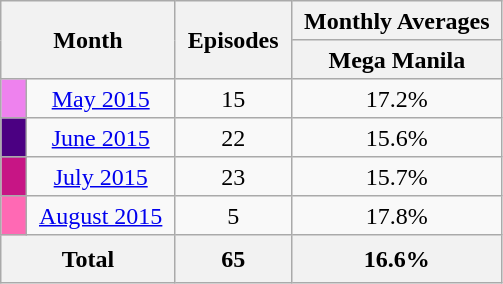<table class="wikitable plainrowheaders" style="text-align: center; line-height:25px;">
<tr class="wikitable" style="text-align: center;">
<th colspan="2" rowspan="2" style="padding: 0 8px;">Month</th>
<th rowspan="2" style="padding: 0 8px;">Episodes</th>
<th colspan="2" style="padding: 0 8px;">Monthly Averages</th>
</tr>
<tr>
<th style="padding: 0 8px;">Mega Manila</th>
</tr>
<tr>
<td style="padding: 0 8px; background:#EE82EE;"></td>
<td style="padding: 0 8px;" '><a href='#'>May 2015</a></td>
<td style="padding: 0 8px;">15</td>
<td style="padding: 0 8px;">17.2%</td>
</tr>
<tr>
<td style="padding: 0 8px; background:#4B0082;"></td>
<td style="padding: 0 8px;" '><a href='#'>June 2015</a></td>
<td style="padding: 0 8px;">22</td>
<td style="padding: 0 8px;">15.6%</td>
</tr>
<tr>
<td style="padding: 0 8px; background:#C71585;"></td>
<td style="padding: 0 8px;" '><a href='#'>July 2015</a></td>
<td style="padding: 0 8px;">23</td>
<td style="padding: 0 8px;">15.7%</td>
</tr>
<tr>
<td style="padding: 0 8px; background:#FF69B4;"></td>
<td style="padding: 0 8px;" '><a href='#'>August 2015</a></td>
<td style="padding: 0 8px;">5</td>
<td style="padding: 0 8px;">17.8%</td>
</tr>
<tr>
<th colspan="2">Total</th>
<th colspan="1">65</th>
<th colspan="2">16.6%</th>
</tr>
</table>
